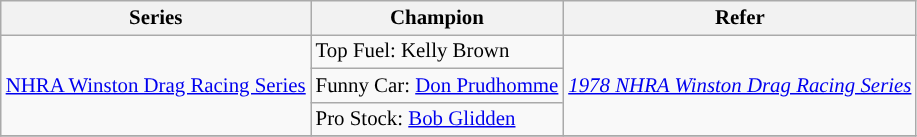<table class="wikitable" style="font-size:87%;">
<tr>
<th>Series</th>
<th>Champion</th>
<th>Refer</th>
</tr>
<tr>
<td rowspan=3><a href='#'>NHRA Winston Drag Racing Series</a></td>
<td>Top Fuel:  Kelly Brown</td>
<td rowspan=3><em><a href='#'>1978 NHRA Winston Drag Racing Series</a></em></td>
</tr>
<tr>
<td>Funny Car:  <a href='#'>Don Prudhomme</a></td>
</tr>
<tr>
<td>Pro Stock:  <a href='#'>Bob Glidden</a></td>
</tr>
<tr>
</tr>
</table>
